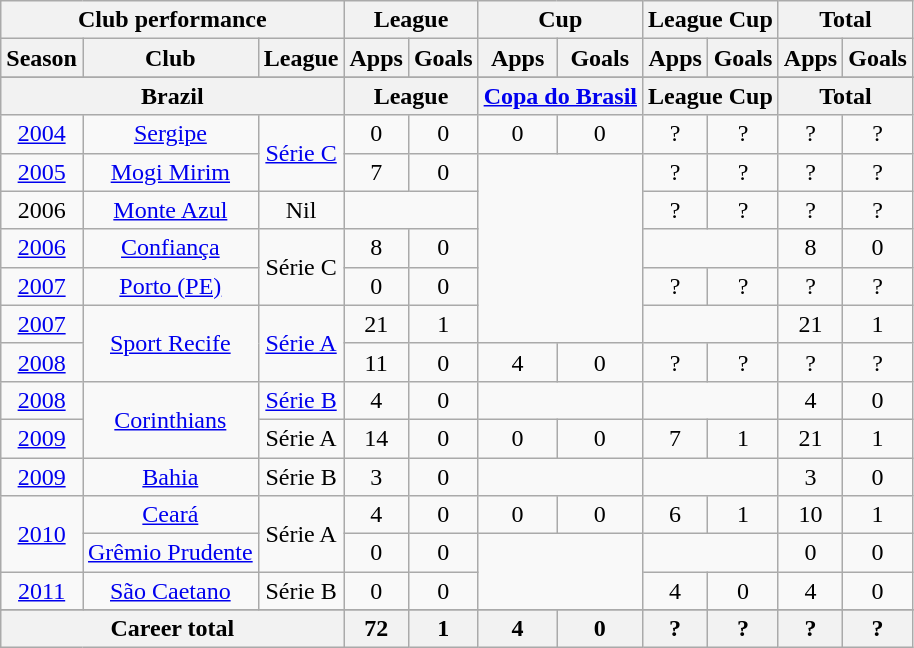<table class="wikitable" style="text-align:center">
<tr>
<th colspan=3>Club performance</th>
<th colspan=2>League</th>
<th colspan=2>Cup</th>
<th colspan=2>League Cup</th>
<th colspan=2>Total</th>
</tr>
<tr>
<th>Season</th>
<th>Club</th>
<th>League</th>
<th>Apps</th>
<th>Goals</th>
<th>Apps</th>
<th>Goals</th>
<th>Apps</th>
<th>Goals</th>
<th>Apps</th>
<th>Goals</th>
</tr>
<tr>
</tr>
<tr>
<th colspan=3>Brazil</th>
<th colspan=2>League</th>
<th colspan=2><a href='#'>Copa do Brasil</a></th>
<th colspan=2>League Cup</th>
<th colspan=2>Total</th>
</tr>
<tr>
<td><a href='#'>2004</a></td>
<td><a href='#'>Sergipe</a></td>
<td rowspan=2><a href='#'>Série C</a></td>
<td>0</td>
<td>0</td>
<td>0</td>
<td>0</td>
<td>?</td>
<td>?</td>
<td>?</td>
<td>?</td>
</tr>
<tr>
<td><a href='#'>2005</a></td>
<td><a href='#'>Mogi Mirim</a></td>
<td>7</td>
<td>0</td>
<td rowspan=5 colspan=2></td>
<td>?</td>
<td>?</td>
<td>?</td>
<td>?</td>
</tr>
<tr>
<td>2006</td>
<td><a href='#'>Monte Azul</a></td>
<td>Nil</td>
<td colspan=2></td>
<td>?</td>
<td>?</td>
<td>?</td>
<td>?</td>
</tr>
<tr>
<td><a href='#'>2006</a></td>
<td><a href='#'>Confiança</a></td>
<td rowspan=2>Série C</td>
<td>8</td>
<td>0</td>
<td colspan=2></td>
<td>8</td>
<td>0</td>
</tr>
<tr>
<td><a href='#'>2007</a></td>
<td><a href='#'>Porto (PE)</a></td>
<td>0</td>
<td>0</td>
<td>?</td>
<td>?</td>
<td>?</td>
<td>?</td>
</tr>
<tr>
<td><a href='#'>2007</a></td>
<td rowspan=2><a href='#'>Sport Recife</a></td>
<td rowspan=2><a href='#'>Série A</a></td>
<td>21</td>
<td>1</td>
<td colspan=2></td>
<td>21</td>
<td>1</td>
</tr>
<tr>
<td><a href='#'>2008</a></td>
<td>11</td>
<td>0</td>
<td>4</td>
<td>0</td>
<td>?</td>
<td>?</td>
<td>?</td>
<td>?</td>
</tr>
<tr>
<td><a href='#'>2008</a></td>
<td rowspan=2><a href='#'>Corinthians</a></td>
<td><a href='#'>Série B</a></td>
<td>4</td>
<td>0</td>
<td colspan=2></td>
<td colspan=2></td>
<td>4</td>
<td>0</td>
</tr>
<tr>
<td><a href='#'>2009</a></td>
<td>Série A</td>
<td>14</td>
<td>0</td>
<td>0</td>
<td>0</td>
<td>7</td>
<td>1</td>
<td>21</td>
<td>1</td>
</tr>
<tr>
<td><a href='#'>2009</a></td>
<td><a href='#'>Bahia</a></td>
<td>Série B</td>
<td>3</td>
<td>0</td>
<td colspan=2></td>
<td colspan=2></td>
<td>3</td>
<td>0</td>
</tr>
<tr>
<td rowspan=2><a href='#'>2010</a></td>
<td><a href='#'>Ceará</a></td>
<td rowspan=2>Série A</td>
<td>4</td>
<td>0</td>
<td>0</td>
<td>0</td>
<td>6</td>
<td>1</td>
<td>10</td>
<td>1</td>
</tr>
<tr>
<td><a href='#'>Grêmio Prudente</a></td>
<td>0</td>
<td>0</td>
<td rowspan=2 colspan=2></td>
<td colspan=2></td>
<td>0</td>
<td>0</td>
</tr>
<tr>
<td><a href='#'>2011</a></td>
<td><a href='#'>São Caetano</a></td>
<td>Série B</td>
<td>0</td>
<td>0</td>
<td>4</td>
<td>0</td>
<td>4</td>
<td>0</td>
</tr>
<tr>
</tr>
<tr>
<th colspan=3>Career total</th>
<th>72</th>
<th>1</th>
<th>4</th>
<th>0</th>
<th>?</th>
<th>?</th>
<th>?</th>
<th>?</th>
</tr>
</table>
